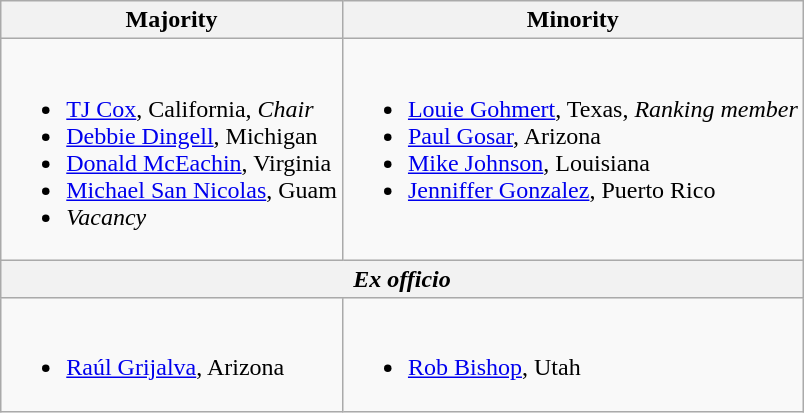<table class=wikitable>
<tr>
<th>Majority</th>
<th>Minority</th>
</tr>
<tr valign=top>
<td><br><ul><li><a href='#'>TJ Cox</a>, California, <em>Chair</em></li><li><a href='#'>Debbie Dingell</a>, Michigan</li><li><a href='#'>Donald McEachin</a>, Virginia</li><li><a href='#'>Michael San Nicolas</a>, Guam</li><li><em>Vacancy</em></li></ul></td>
<td><br><ul><li><a href='#'>Louie Gohmert</a>, Texas, <em>Ranking member</em></li><li><a href='#'>Paul Gosar</a>, Arizona</li><li><a href='#'>Mike Johnson</a>, Louisiana</li><li><a href='#'>Jenniffer Gonzalez</a>, Puerto Rico</li></ul></td>
</tr>
<tr>
<th colspan=2><em>Ex officio</em></th>
</tr>
<tr>
<td><br><ul><li><a href='#'>Raúl Grijalva</a>, Arizona</li></ul></td>
<td><br><ul><li><a href='#'>Rob Bishop</a>, Utah</li></ul></td>
</tr>
</table>
